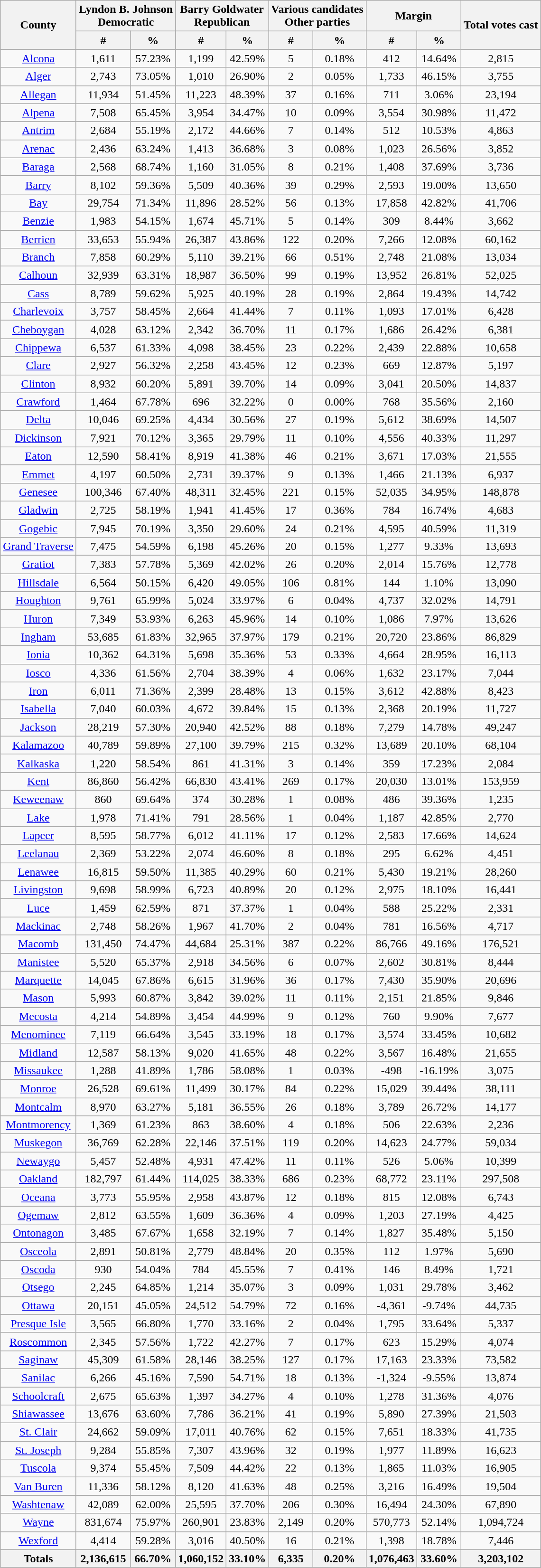<table class="wikitable sortable">
<tr>
<th style="text-align:center;" rowspan="2">County</th>
<th style="text-align:center;" colspan="2">Lyndon B. Johnson<br>Democratic</th>
<th style="text-align:center;" colspan="2">Barry Goldwater<br>Republican</th>
<th style="text-align:center;" colspan="2">Various candidates<br>Other parties</th>
<th style="text-align:center;" colspan="2">Margin</th>
<th style="text-align:center;" rowspan="2">Total votes cast</th>
</tr>
<tr>
<th style="text-align:center;" data-sort-type="number">#</th>
<th style="text-align:center;" data-sort-type="number">%</th>
<th style="text-align:center;" data-sort-type="number">#</th>
<th style="text-align:center;" data-sort-type="number">%</th>
<th style="text-align:center;" data-sort-type="number">#</th>
<th style="text-align:center;" data-sort-type="number">%</th>
<th style="text-align:center;" data-sort-type="number">#</th>
<th style="text-align:center;" data-sort-type="number">%</th>
</tr>
<tr style="text-align:center;">
<td><a href='#'>Alcona</a></td>
<td>1,611</td>
<td>57.23%</td>
<td>1,199</td>
<td>42.59%</td>
<td>5</td>
<td>0.18%</td>
<td>412</td>
<td>14.64%</td>
<td>2,815</td>
</tr>
<tr style="text-align:center;">
<td><a href='#'>Alger</a></td>
<td>2,743</td>
<td>73.05%</td>
<td>1,010</td>
<td>26.90%</td>
<td>2</td>
<td>0.05%</td>
<td>1,733</td>
<td>46.15%</td>
<td>3,755</td>
</tr>
<tr style="text-align:center;">
<td><a href='#'>Allegan</a></td>
<td>11,934</td>
<td>51.45%</td>
<td>11,223</td>
<td>48.39%</td>
<td>37</td>
<td>0.16%</td>
<td>711</td>
<td>3.06%</td>
<td>23,194</td>
</tr>
<tr style="text-align:center;">
<td><a href='#'>Alpena</a></td>
<td>7,508</td>
<td>65.45%</td>
<td>3,954</td>
<td>34.47%</td>
<td>10</td>
<td>0.09%</td>
<td>3,554</td>
<td>30.98%</td>
<td>11,472</td>
</tr>
<tr style="text-align:center;">
<td><a href='#'>Antrim</a></td>
<td>2,684</td>
<td>55.19%</td>
<td>2,172</td>
<td>44.66%</td>
<td>7</td>
<td>0.14%</td>
<td>512</td>
<td>10.53%</td>
<td>4,863</td>
</tr>
<tr style="text-align:center;">
<td><a href='#'>Arenac</a></td>
<td>2,436</td>
<td>63.24%</td>
<td>1,413</td>
<td>36.68%</td>
<td>3</td>
<td>0.08%</td>
<td>1,023</td>
<td>26.56%</td>
<td>3,852</td>
</tr>
<tr style="text-align:center;">
<td><a href='#'>Baraga</a></td>
<td>2,568</td>
<td>68.74%</td>
<td>1,160</td>
<td>31.05%</td>
<td>8</td>
<td>0.21%</td>
<td>1,408</td>
<td>37.69%</td>
<td>3,736</td>
</tr>
<tr style="text-align:center;">
<td><a href='#'>Barry</a></td>
<td>8,102</td>
<td>59.36%</td>
<td>5,509</td>
<td>40.36%</td>
<td>39</td>
<td>0.29%</td>
<td>2,593</td>
<td>19.00%</td>
<td>13,650</td>
</tr>
<tr style="text-align:center;">
<td><a href='#'>Bay</a></td>
<td>29,754</td>
<td>71.34%</td>
<td>11,896</td>
<td>28.52%</td>
<td>56</td>
<td>0.13%</td>
<td>17,858</td>
<td>42.82%</td>
<td>41,706</td>
</tr>
<tr style="text-align:center;">
<td><a href='#'>Benzie</a></td>
<td>1,983</td>
<td>54.15%</td>
<td>1,674</td>
<td>45.71%</td>
<td>5</td>
<td>0.14%</td>
<td>309</td>
<td>8.44%</td>
<td>3,662</td>
</tr>
<tr style="text-align:center;">
<td><a href='#'>Berrien</a></td>
<td>33,653</td>
<td>55.94%</td>
<td>26,387</td>
<td>43.86%</td>
<td>122</td>
<td>0.20%</td>
<td>7,266</td>
<td>12.08%</td>
<td>60,162</td>
</tr>
<tr style="text-align:center;">
<td><a href='#'>Branch</a></td>
<td>7,858</td>
<td>60.29%</td>
<td>5,110</td>
<td>39.21%</td>
<td>66</td>
<td>0.51%</td>
<td>2,748</td>
<td>21.08%</td>
<td>13,034</td>
</tr>
<tr style="text-align:center;">
<td><a href='#'>Calhoun</a></td>
<td>32,939</td>
<td>63.31%</td>
<td>18,987</td>
<td>36.50%</td>
<td>99</td>
<td>0.19%</td>
<td>13,952</td>
<td>26.81%</td>
<td>52,025</td>
</tr>
<tr style="text-align:center;">
<td><a href='#'>Cass</a></td>
<td>8,789</td>
<td>59.62%</td>
<td>5,925</td>
<td>40.19%</td>
<td>28</td>
<td>0.19%</td>
<td>2,864</td>
<td>19.43%</td>
<td>14,742</td>
</tr>
<tr style="text-align:center;">
<td><a href='#'>Charlevoix</a></td>
<td>3,757</td>
<td>58.45%</td>
<td>2,664</td>
<td>41.44%</td>
<td>7</td>
<td>0.11%</td>
<td>1,093</td>
<td>17.01%</td>
<td>6,428</td>
</tr>
<tr style="text-align:center;">
<td><a href='#'>Cheboygan</a></td>
<td>4,028</td>
<td>63.12%</td>
<td>2,342</td>
<td>36.70%</td>
<td>11</td>
<td>0.17%</td>
<td>1,686</td>
<td>26.42%</td>
<td>6,381</td>
</tr>
<tr style="text-align:center;">
<td><a href='#'>Chippewa</a></td>
<td>6,537</td>
<td>61.33%</td>
<td>4,098</td>
<td>38.45%</td>
<td>23</td>
<td>0.22%</td>
<td>2,439</td>
<td>22.88%</td>
<td>10,658</td>
</tr>
<tr style="text-align:center;">
<td><a href='#'>Clare</a></td>
<td>2,927</td>
<td>56.32%</td>
<td>2,258</td>
<td>43.45%</td>
<td>12</td>
<td>0.23%</td>
<td>669</td>
<td>12.87%</td>
<td>5,197</td>
</tr>
<tr style="text-align:center;">
<td><a href='#'>Clinton</a></td>
<td>8,932</td>
<td>60.20%</td>
<td>5,891</td>
<td>39.70%</td>
<td>14</td>
<td>0.09%</td>
<td>3,041</td>
<td>20.50%</td>
<td>14,837</td>
</tr>
<tr style="text-align:center;">
<td><a href='#'>Crawford</a></td>
<td>1,464</td>
<td>67.78%</td>
<td>696</td>
<td>32.22%</td>
<td>0</td>
<td>0.00%</td>
<td>768</td>
<td>35.56%</td>
<td>2,160</td>
</tr>
<tr style="text-align:center;">
<td><a href='#'>Delta</a></td>
<td>10,046</td>
<td>69.25%</td>
<td>4,434</td>
<td>30.56%</td>
<td>27</td>
<td>0.19%</td>
<td>5,612</td>
<td>38.69%</td>
<td>14,507</td>
</tr>
<tr style="text-align:center;">
<td><a href='#'>Dickinson</a></td>
<td>7,921</td>
<td>70.12%</td>
<td>3,365</td>
<td>29.79%</td>
<td>11</td>
<td>0.10%</td>
<td>4,556</td>
<td>40.33%</td>
<td>11,297</td>
</tr>
<tr style="text-align:center;">
<td><a href='#'>Eaton</a></td>
<td>12,590</td>
<td>58.41%</td>
<td>8,919</td>
<td>41.38%</td>
<td>46</td>
<td>0.21%</td>
<td>3,671</td>
<td>17.03%</td>
<td>21,555</td>
</tr>
<tr style="text-align:center;">
<td><a href='#'>Emmet</a></td>
<td>4,197</td>
<td>60.50%</td>
<td>2,731</td>
<td>39.37%</td>
<td>9</td>
<td>0.13%</td>
<td>1,466</td>
<td>21.13%</td>
<td>6,937</td>
</tr>
<tr style="text-align:center;">
<td><a href='#'>Genesee</a></td>
<td>100,346</td>
<td>67.40%</td>
<td>48,311</td>
<td>32.45%</td>
<td>221</td>
<td>0.15%</td>
<td>52,035</td>
<td>34.95%</td>
<td>148,878</td>
</tr>
<tr style="text-align:center;">
<td><a href='#'>Gladwin</a></td>
<td>2,725</td>
<td>58.19%</td>
<td>1,941</td>
<td>41.45%</td>
<td>17</td>
<td>0.36%</td>
<td>784</td>
<td>16.74%</td>
<td>4,683</td>
</tr>
<tr style="text-align:center;">
<td><a href='#'>Gogebic</a></td>
<td>7,945</td>
<td>70.19%</td>
<td>3,350</td>
<td>29.60%</td>
<td>24</td>
<td>0.21%</td>
<td>4,595</td>
<td>40.59%</td>
<td>11,319</td>
</tr>
<tr style="text-align:center;">
<td><a href='#'>Grand Traverse</a></td>
<td>7,475</td>
<td>54.59%</td>
<td>6,198</td>
<td>45.26%</td>
<td>20</td>
<td>0.15%</td>
<td>1,277</td>
<td>9.33%</td>
<td>13,693</td>
</tr>
<tr style="text-align:center;">
<td><a href='#'>Gratiot</a></td>
<td>7,383</td>
<td>57.78%</td>
<td>5,369</td>
<td>42.02%</td>
<td>26</td>
<td>0.20%</td>
<td>2,014</td>
<td>15.76%</td>
<td>12,778</td>
</tr>
<tr style="text-align:center;">
<td><a href='#'>Hillsdale</a></td>
<td>6,564</td>
<td>50.15%</td>
<td>6,420</td>
<td>49.05%</td>
<td>106</td>
<td>0.81%</td>
<td>144</td>
<td>1.10%</td>
<td>13,090</td>
</tr>
<tr style="text-align:center;">
<td><a href='#'>Houghton</a></td>
<td>9,761</td>
<td>65.99%</td>
<td>5,024</td>
<td>33.97%</td>
<td>6</td>
<td>0.04%</td>
<td>4,737</td>
<td>32.02%</td>
<td>14,791</td>
</tr>
<tr style="text-align:center;">
<td><a href='#'>Huron</a></td>
<td>7,349</td>
<td>53.93%</td>
<td>6,263</td>
<td>45.96%</td>
<td>14</td>
<td>0.10%</td>
<td>1,086</td>
<td>7.97%</td>
<td>13,626</td>
</tr>
<tr style="text-align:center;">
<td><a href='#'>Ingham</a></td>
<td>53,685</td>
<td>61.83%</td>
<td>32,965</td>
<td>37.97%</td>
<td>179</td>
<td>0.21%</td>
<td>20,720</td>
<td>23.86%</td>
<td>86,829</td>
</tr>
<tr style="text-align:center;">
<td><a href='#'>Ionia</a></td>
<td>10,362</td>
<td>64.31%</td>
<td>5,698</td>
<td>35.36%</td>
<td>53</td>
<td>0.33%</td>
<td>4,664</td>
<td>28.95%</td>
<td>16,113</td>
</tr>
<tr style="text-align:center;">
<td><a href='#'>Iosco</a></td>
<td>4,336</td>
<td>61.56%</td>
<td>2,704</td>
<td>38.39%</td>
<td>4</td>
<td>0.06%</td>
<td>1,632</td>
<td>23.17%</td>
<td>7,044</td>
</tr>
<tr style="text-align:center;">
<td><a href='#'>Iron</a></td>
<td>6,011</td>
<td>71.36%</td>
<td>2,399</td>
<td>28.48%</td>
<td>13</td>
<td>0.15%</td>
<td>3,612</td>
<td>42.88%</td>
<td>8,423</td>
</tr>
<tr style="text-align:center;">
<td><a href='#'>Isabella</a></td>
<td>7,040</td>
<td>60.03%</td>
<td>4,672</td>
<td>39.84%</td>
<td>15</td>
<td>0.13%</td>
<td>2,368</td>
<td>20.19%</td>
<td>11,727</td>
</tr>
<tr style="text-align:center;">
<td><a href='#'>Jackson</a></td>
<td>28,219</td>
<td>57.30%</td>
<td>20,940</td>
<td>42.52%</td>
<td>88</td>
<td>0.18%</td>
<td>7,279</td>
<td>14.78%</td>
<td>49,247</td>
</tr>
<tr style="text-align:center;">
<td><a href='#'>Kalamazoo</a></td>
<td>40,789</td>
<td>59.89%</td>
<td>27,100</td>
<td>39.79%</td>
<td>215</td>
<td>0.32%</td>
<td>13,689</td>
<td>20.10%</td>
<td>68,104</td>
</tr>
<tr style="text-align:center;">
<td><a href='#'>Kalkaska</a></td>
<td>1,220</td>
<td>58.54%</td>
<td>861</td>
<td>41.31%</td>
<td>3</td>
<td>0.14%</td>
<td>359</td>
<td>17.23%</td>
<td>2,084</td>
</tr>
<tr style="text-align:center;">
<td><a href='#'>Kent</a></td>
<td>86,860</td>
<td>56.42%</td>
<td>66,830</td>
<td>43.41%</td>
<td>269</td>
<td>0.17%</td>
<td>20,030</td>
<td>13.01%</td>
<td>153,959</td>
</tr>
<tr style="text-align:center;">
<td><a href='#'>Keweenaw</a></td>
<td>860</td>
<td>69.64%</td>
<td>374</td>
<td>30.28%</td>
<td>1</td>
<td>0.08%</td>
<td>486</td>
<td>39.36%</td>
<td>1,235</td>
</tr>
<tr style="text-align:center;">
<td><a href='#'>Lake</a></td>
<td>1,978</td>
<td>71.41%</td>
<td>791</td>
<td>28.56%</td>
<td>1</td>
<td>0.04%</td>
<td>1,187</td>
<td>42.85%</td>
<td>2,770</td>
</tr>
<tr style="text-align:center;">
<td><a href='#'>Lapeer</a></td>
<td>8,595</td>
<td>58.77%</td>
<td>6,012</td>
<td>41.11%</td>
<td>17</td>
<td>0.12%</td>
<td>2,583</td>
<td>17.66%</td>
<td>14,624</td>
</tr>
<tr style="text-align:center;">
<td><a href='#'>Leelanau</a></td>
<td>2,369</td>
<td>53.22%</td>
<td>2,074</td>
<td>46.60%</td>
<td>8</td>
<td>0.18%</td>
<td>295</td>
<td>6.62%</td>
<td>4,451</td>
</tr>
<tr style="text-align:center;">
<td><a href='#'>Lenawee</a></td>
<td>16,815</td>
<td>59.50%</td>
<td>11,385</td>
<td>40.29%</td>
<td>60</td>
<td>0.21%</td>
<td>5,430</td>
<td>19.21%</td>
<td>28,260</td>
</tr>
<tr style="text-align:center;">
<td><a href='#'>Livingston</a></td>
<td>9,698</td>
<td>58.99%</td>
<td>6,723</td>
<td>40.89%</td>
<td>20</td>
<td>0.12%</td>
<td>2,975</td>
<td>18.10%</td>
<td>16,441</td>
</tr>
<tr style="text-align:center;">
<td><a href='#'>Luce</a></td>
<td>1,459</td>
<td>62.59%</td>
<td>871</td>
<td>37.37%</td>
<td>1</td>
<td>0.04%</td>
<td>588</td>
<td>25.22%</td>
<td>2,331</td>
</tr>
<tr style="text-align:center;">
<td><a href='#'>Mackinac</a></td>
<td>2,748</td>
<td>58.26%</td>
<td>1,967</td>
<td>41.70%</td>
<td>2</td>
<td>0.04%</td>
<td>781</td>
<td>16.56%</td>
<td>4,717</td>
</tr>
<tr style="text-align:center;">
<td><a href='#'>Macomb</a></td>
<td>131,450</td>
<td>74.47%</td>
<td>44,684</td>
<td>25.31%</td>
<td>387</td>
<td>0.22%</td>
<td>86,766</td>
<td>49.16%</td>
<td>176,521</td>
</tr>
<tr style="text-align:center;">
<td><a href='#'>Manistee</a></td>
<td>5,520</td>
<td>65.37%</td>
<td>2,918</td>
<td>34.56%</td>
<td>6</td>
<td>0.07%</td>
<td>2,602</td>
<td>30.81%</td>
<td>8,444</td>
</tr>
<tr style="text-align:center;">
<td><a href='#'>Marquette</a></td>
<td>14,045</td>
<td>67.86%</td>
<td>6,615</td>
<td>31.96%</td>
<td>36</td>
<td>0.17%</td>
<td>7,430</td>
<td>35.90%</td>
<td>20,696</td>
</tr>
<tr style="text-align:center;">
<td><a href='#'>Mason</a></td>
<td>5,993</td>
<td>60.87%</td>
<td>3,842</td>
<td>39.02%</td>
<td>11</td>
<td>0.11%</td>
<td>2,151</td>
<td>21.85%</td>
<td>9,846</td>
</tr>
<tr style="text-align:center;">
<td><a href='#'>Mecosta</a></td>
<td>4,214</td>
<td>54.89%</td>
<td>3,454</td>
<td>44.99%</td>
<td>9</td>
<td>0.12%</td>
<td>760</td>
<td>9.90%</td>
<td>7,677</td>
</tr>
<tr style="text-align:center;">
<td><a href='#'>Menominee</a></td>
<td>7,119</td>
<td>66.64%</td>
<td>3,545</td>
<td>33.19%</td>
<td>18</td>
<td>0.17%</td>
<td>3,574</td>
<td>33.45%</td>
<td>10,682</td>
</tr>
<tr style="text-align:center;">
<td><a href='#'>Midland</a></td>
<td>12,587</td>
<td>58.13%</td>
<td>9,020</td>
<td>41.65%</td>
<td>48</td>
<td>0.22%</td>
<td>3,567</td>
<td>16.48%</td>
<td>21,655</td>
</tr>
<tr style="text-align:center;">
<td><a href='#'>Missaukee</a></td>
<td>1,288</td>
<td>41.89%</td>
<td>1,786</td>
<td>58.08%</td>
<td>1</td>
<td>0.03%</td>
<td>-498</td>
<td>-16.19%</td>
<td>3,075</td>
</tr>
<tr style="text-align:center;">
<td><a href='#'>Monroe</a></td>
<td>26,528</td>
<td>69.61%</td>
<td>11,499</td>
<td>30.17%</td>
<td>84</td>
<td>0.22%</td>
<td>15,029</td>
<td>39.44%</td>
<td>38,111</td>
</tr>
<tr style="text-align:center;">
<td><a href='#'>Montcalm</a></td>
<td>8,970</td>
<td>63.27%</td>
<td>5,181</td>
<td>36.55%</td>
<td>26</td>
<td>0.18%</td>
<td>3,789</td>
<td>26.72%</td>
<td>14,177</td>
</tr>
<tr style="text-align:center;">
<td><a href='#'>Montmorency</a></td>
<td>1,369</td>
<td>61.23%</td>
<td>863</td>
<td>38.60%</td>
<td>4</td>
<td>0.18%</td>
<td>506</td>
<td>22.63%</td>
<td>2,236</td>
</tr>
<tr style="text-align:center;">
<td><a href='#'>Muskegon</a></td>
<td>36,769</td>
<td>62.28%</td>
<td>22,146</td>
<td>37.51%</td>
<td>119</td>
<td>0.20%</td>
<td>14,623</td>
<td>24.77%</td>
<td>59,034</td>
</tr>
<tr style="text-align:center;">
<td><a href='#'>Newaygo</a></td>
<td>5,457</td>
<td>52.48%</td>
<td>4,931</td>
<td>47.42%</td>
<td>11</td>
<td>0.11%</td>
<td>526</td>
<td>5.06%</td>
<td>10,399</td>
</tr>
<tr style="text-align:center;">
<td><a href='#'>Oakland</a></td>
<td>182,797</td>
<td>61.44%</td>
<td>114,025</td>
<td>38.33%</td>
<td>686</td>
<td>0.23%</td>
<td>68,772</td>
<td>23.11%</td>
<td>297,508</td>
</tr>
<tr style="text-align:center;">
<td><a href='#'>Oceana</a></td>
<td>3,773</td>
<td>55.95%</td>
<td>2,958</td>
<td>43.87%</td>
<td>12</td>
<td>0.18%</td>
<td>815</td>
<td>12.08%</td>
<td>6,743</td>
</tr>
<tr style="text-align:center;">
<td><a href='#'>Ogemaw</a></td>
<td>2,812</td>
<td>63.55%</td>
<td>1,609</td>
<td>36.36%</td>
<td>4</td>
<td>0.09%</td>
<td>1,203</td>
<td>27.19%</td>
<td>4,425</td>
</tr>
<tr style="text-align:center;">
<td><a href='#'>Ontonagon</a></td>
<td>3,485</td>
<td>67.67%</td>
<td>1,658</td>
<td>32.19%</td>
<td>7</td>
<td>0.14%</td>
<td>1,827</td>
<td>35.48%</td>
<td>5,150</td>
</tr>
<tr style="text-align:center;">
<td><a href='#'>Osceola</a></td>
<td>2,891</td>
<td>50.81%</td>
<td>2,779</td>
<td>48.84%</td>
<td>20</td>
<td>0.35%</td>
<td>112</td>
<td>1.97%</td>
<td>5,690</td>
</tr>
<tr style="text-align:center;">
<td><a href='#'>Oscoda</a></td>
<td>930</td>
<td>54.04%</td>
<td>784</td>
<td>45.55%</td>
<td>7</td>
<td>0.41%</td>
<td>146</td>
<td>8.49%</td>
<td>1,721</td>
</tr>
<tr style="text-align:center;">
<td><a href='#'>Otsego</a></td>
<td>2,245</td>
<td>64.85%</td>
<td>1,214</td>
<td>35.07%</td>
<td>3</td>
<td>0.09%</td>
<td>1,031</td>
<td>29.78%</td>
<td>3,462</td>
</tr>
<tr style="text-align:center;">
<td><a href='#'>Ottawa</a></td>
<td>20,151</td>
<td>45.05%</td>
<td>24,512</td>
<td>54.79%</td>
<td>72</td>
<td>0.16%</td>
<td>-4,361</td>
<td>-9.74%</td>
<td>44,735</td>
</tr>
<tr style="text-align:center;">
<td><a href='#'>Presque Isle</a></td>
<td>3,565</td>
<td>66.80%</td>
<td>1,770</td>
<td>33.16%</td>
<td>2</td>
<td>0.04%</td>
<td>1,795</td>
<td>33.64%</td>
<td>5,337</td>
</tr>
<tr style="text-align:center;">
<td><a href='#'>Roscommon</a></td>
<td>2,345</td>
<td>57.56%</td>
<td>1,722</td>
<td>42.27%</td>
<td>7</td>
<td>0.17%</td>
<td>623</td>
<td>15.29%</td>
<td>4,074</td>
</tr>
<tr style="text-align:center;">
<td><a href='#'>Saginaw</a></td>
<td>45,309</td>
<td>61.58%</td>
<td>28,146</td>
<td>38.25%</td>
<td>127</td>
<td>0.17%</td>
<td>17,163</td>
<td>23.33%</td>
<td>73,582</td>
</tr>
<tr style="text-align:center;">
<td><a href='#'>Sanilac</a></td>
<td>6,266</td>
<td>45.16%</td>
<td>7,590</td>
<td>54.71%</td>
<td>18</td>
<td>0.13%</td>
<td>-1,324</td>
<td>-9.55%</td>
<td>13,874</td>
</tr>
<tr style="text-align:center;">
<td><a href='#'>Schoolcraft</a></td>
<td>2,675</td>
<td>65.63%</td>
<td>1,397</td>
<td>34.27%</td>
<td>4</td>
<td>0.10%</td>
<td>1,278</td>
<td>31.36%</td>
<td>4,076</td>
</tr>
<tr style="text-align:center;">
<td><a href='#'>Shiawassee</a></td>
<td>13,676</td>
<td>63.60%</td>
<td>7,786</td>
<td>36.21%</td>
<td>41</td>
<td>0.19%</td>
<td>5,890</td>
<td>27.39%</td>
<td>21,503</td>
</tr>
<tr style="text-align:center;">
<td><a href='#'>St. Clair</a></td>
<td>24,662</td>
<td>59.09%</td>
<td>17,011</td>
<td>40.76%</td>
<td>62</td>
<td>0.15%</td>
<td>7,651</td>
<td>18.33%</td>
<td>41,735</td>
</tr>
<tr style="text-align:center;">
<td><a href='#'>St. Joseph</a></td>
<td>9,284</td>
<td>55.85%</td>
<td>7,307</td>
<td>43.96%</td>
<td>32</td>
<td>0.19%</td>
<td>1,977</td>
<td>11.89%</td>
<td>16,623</td>
</tr>
<tr style="text-align:center;">
<td><a href='#'>Tuscola</a></td>
<td>9,374</td>
<td>55.45%</td>
<td>7,509</td>
<td>44.42%</td>
<td>22</td>
<td>0.13%</td>
<td>1,865</td>
<td>11.03%</td>
<td>16,905</td>
</tr>
<tr style="text-align:center;">
<td><a href='#'>Van Buren</a></td>
<td>11,336</td>
<td>58.12%</td>
<td>8,120</td>
<td>41.63%</td>
<td>48</td>
<td>0.25%</td>
<td>3,216</td>
<td>16.49%</td>
<td>19,504</td>
</tr>
<tr style="text-align:center;">
<td><a href='#'>Washtenaw</a></td>
<td>42,089</td>
<td>62.00%</td>
<td>25,595</td>
<td>37.70%</td>
<td>206</td>
<td>0.30%</td>
<td>16,494</td>
<td>24.30%</td>
<td>67,890</td>
</tr>
<tr style="text-align:center;">
<td><a href='#'>Wayne</a></td>
<td>831,674</td>
<td>75.97%</td>
<td>260,901</td>
<td>23.83%</td>
<td>2,149</td>
<td>0.20%</td>
<td>570,773</td>
<td>52.14%</td>
<td>1,094,724</td>
</tr>
<tr style="text-align:center;">
<td><a href='#'>Wexford</a></td>
<td>4,414</td>
<td>59.28%</td>
<td>3,016</td>
<td>40.50%</td>
<td>16</td>
<td>0.21%</td>
<td>1,398</td>
<td>18.78%</td>
<td>7,446</td>
</tr>
<tr style="text-align:center;">
<th>Totals</th>
<th>2,136,615</th>
<th>66.70%</th>
<th>1,060,152</th>
<th>33.10%</th>
<th>6,335</th>
<th>0.20%</th>
<th>1,076,463</th>
<th>33.60%</th>
<th>3,203,102</th>
</tr>
</table>
